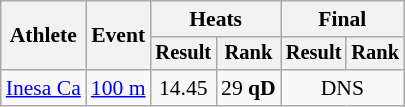<table class="wikitable" style="font-size:90%">
<tr>
<th rowspan=2>Athlete</th>
<th rowspan=2>Event</th>
<th colspan=2>Heats</th>
<th colspan=2>Final</th>
</tr>
<tr style="font-size:95%">
<th>Result</th>
<th>Rank</th>
<th>Result</th>
<th>Rank</th>
</tr>
<tr align=center>
<td align=left><a href='#'>Inesa Ca</a></td>
<td align=left><a href='#'>100 m</a></td>
<td>14.45</td>
<td>29 <strong>qD</strong></td>
<td colspan=2>DNS</td>
</tr>
</table>
